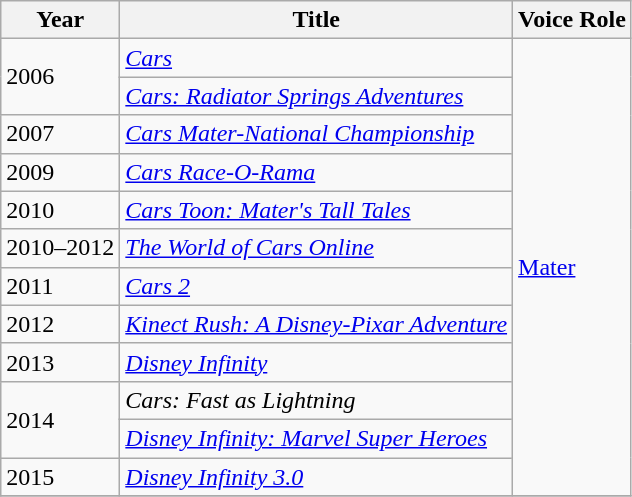<table class="wikitable sortable">
<tr>
<th>Year</th>
<th>Title</th>
<th>Voice Role</th>
</tr>
<tr>
<td rowspan="2">2006</td>
<td><em><a href='#'>Cars</a></em></td>
<td rowspan="12"><a href='#'>Mater</a></td>
</tr>
<tr>
<td><em><a href='#'>Cars: Radiator Springs Adventures</a></em></td>
</tr>
<tr>
<td>2007</td>
<td><em><a href='#'>Cars Mater-National Championship</a></em></td>
</tr>
<tr>
<td>2009</td>
<td><em><a href='#'>Cars Race-O-Rama</a></em></td>
</tr>
<tr>
<td>2010</td>
<td><em><a href='#'>Cars Toon: Mater's Tall Tales</a></em></td>
</tr>
<tr>
<td>2010–2012</td>
<td><em><a href='#'>The World of Cars Online</a></em></td>
</tr>
<tr>
<td>2011</td>
<td><em><a href='#'>Cars 2</a></em></td>
</tr>
<tr>
<td>2012</td>
<td><em><a href='#'>Kinect Rush: A Disney-Pixar Adventure</a></em></td>
</tr>
<tr>
<td>2013</td>
<td><em><a href='#'>Disney Infinity</a></em></td>
</tr>
<tr>
<td rowspan="2">2014</td>
<td><em>Cars: Fast as Lightning</em></td>
</tr>
<tr>
<td><em><a href='#'>Disney Infinity: Marvel Super Heroes</a></em></td>
</tr>
<tr>
<td>2015</td>
<td><em><a href='#'>Disney Infinity 3.0</a></em></td>
</tr>
<tr>
</tr>
</table>
